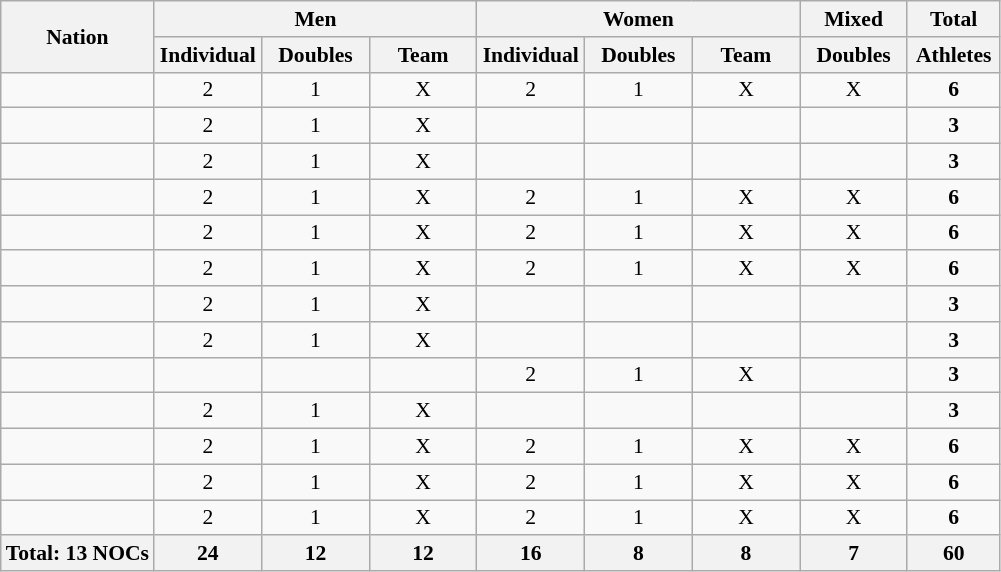<table class="wikitable" style="text-align:center; font-size:90%">
<tr>
<th rowspan="2" align="left">Nation</th>
<th colspan="3">Men</th>
<th colspan="3">Women</th>
<th>Mixed</th>
<th>Total</th>
</tr>
<tr>
<th width=65>Individual</th>
<th width=65>Doubles</th>
<th width=65>Team</th>
<th width=65>Individual</th>
<th width=65>Doubles</th>
<th width=65>Team</th>
<th width=65>Doubles</th>
<th width=55>Athletes</th>
</tr>
<tr>
<td align=left></td>
<td>2</td>
<td>1</td>
<td>X</td>
<td>2</td>
<td>1</td>
<td>X</td>
<td>X</td>
<td><strong>6</strong></td>
</tr>
<tr>
<td align=left></td>
<td>2</td>
<td>1</td>
<td>X</td>
<td></td>
<td></td>
<td></td>
<td></td>
<td><strong>3</strong></td>
</tr>
<tr>
<td align=left></td>
<td>2</td>
<td>1</td>
<td>X</td>
<td></td>
<td></td>
<td></td>
<td></td>
<td><strong>3</strong></td>
</tr>
<tr>
<td align=left></td>
<td>2</td>
<td>1</td>
<td>X</td>
<td>2</td>
<td>1</td>
<td>X</td>
<td>X</td>
<td><strong>6</strong></td>
</tr>
<tr>
<td align=left></td>
<td>2</td>
<td>1</td>
<td>X</td>
<td>2</td>
<td>1</td>
<td>X</td>
<td>X</td>
<td><strong>6</strong></td>
</tr>
<tr>
<td align=left></td>
<td>2</td>
<td>1</td>
<td>X</td>
<td>2</td>
<td>1</td>
<td>X</td>
<td>X</td>
<td><strong>6</strong></td>
</tr>
<tr>
<td align=left></td>
<td>2</td>
<td>1</td>
<td>X</td>
<td></td>
<td></td>
<td></td>
<td></td>
<td><strong>3</strong></td>
</tr>
<tr>
<td align=left></td>
<td>2</td>
<td>1</td>
<td>X</td>
<td></td>
<td></td>
<td></td>
<td></td>
<td><strong>3</strong></td>
</tr>
<tr>
<td align=left></td>
<td></td>
<td></td>
<td></td>
<td>2</td>
<td>1</td>
<td>X</td>
<td></td>
<td><strong>3</strong></td>
</tr>
<tr>
<td align=left></td>
<td>2</td>
<td>1</td>
<td>X</td>
<td></td>
<td></td>
<td></td>
<td></td>
<td><strong>3</strong></td>
</tr>
<tr>
<td align=left></td>
<td>2</td>
<td>1</td>
<td>X</td>
<td>2</td>
<td>1</td>
<td>X</td>
<td>X</td>
<td><strong>6</strong></td>
</tr>
<tr>
<td align=left></td>
<td>2</td>
<td>1</td>
<td>X</td>
<td>2</td>
<td>1</td>
<td>X</td>
<td>X</td>
<td><strong>6</strong></td>
</tr>
<tr>
<td align=left></td>
<td>2</td>
<td>1</td>
<td>X</td>
<td>2</td>
<td>1</td>
<td>X</td>
<td>X</td>
<td><strong>6</strong></td>
</tr>
<tr>
<th>Total: 13 NOCs</th>
<th>24</th>
<th>12</th>
<th>12</th>
<th>16</th>
<th>8</th>
<th>8</th>
<th>7</th>
<th>60</th>
</tr>
</table>
